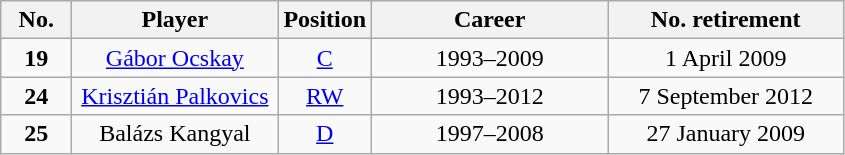<table class="wikitable sortable" style="text-align:center">
<tr>
<th width=40px>No.</th>
<th width=130px>Player</th>
<th width=40px>Position</th>
<th width=150px>Career</th>
<th width=150px>No. retirement</th>
</tr>
<tr>
<td><strong>19</strong></td>
<td><a href='#'>Gábor Ocskay</a></td>
<td><a href='#'>C</a></td>
<td>1993–2009</td>
<td>1 April 2009</td>
</tr>
<tr>
<td><strong>24</strong></td>
<td><a href='#'>Krisztián Palkovics</a></td>
<td><a href='#'>RW</a></td>
<td>1993–2012</td>
<td>7 September 2012</td>
</tr>
<tr>
<td><strong>25</strong></td>
<td>Balázs Kangyal</td>
<td><a href='#'>D</a></td>
<td>1997–2008</td>
<td>27 January 2009</td>
</tr>
</table>
